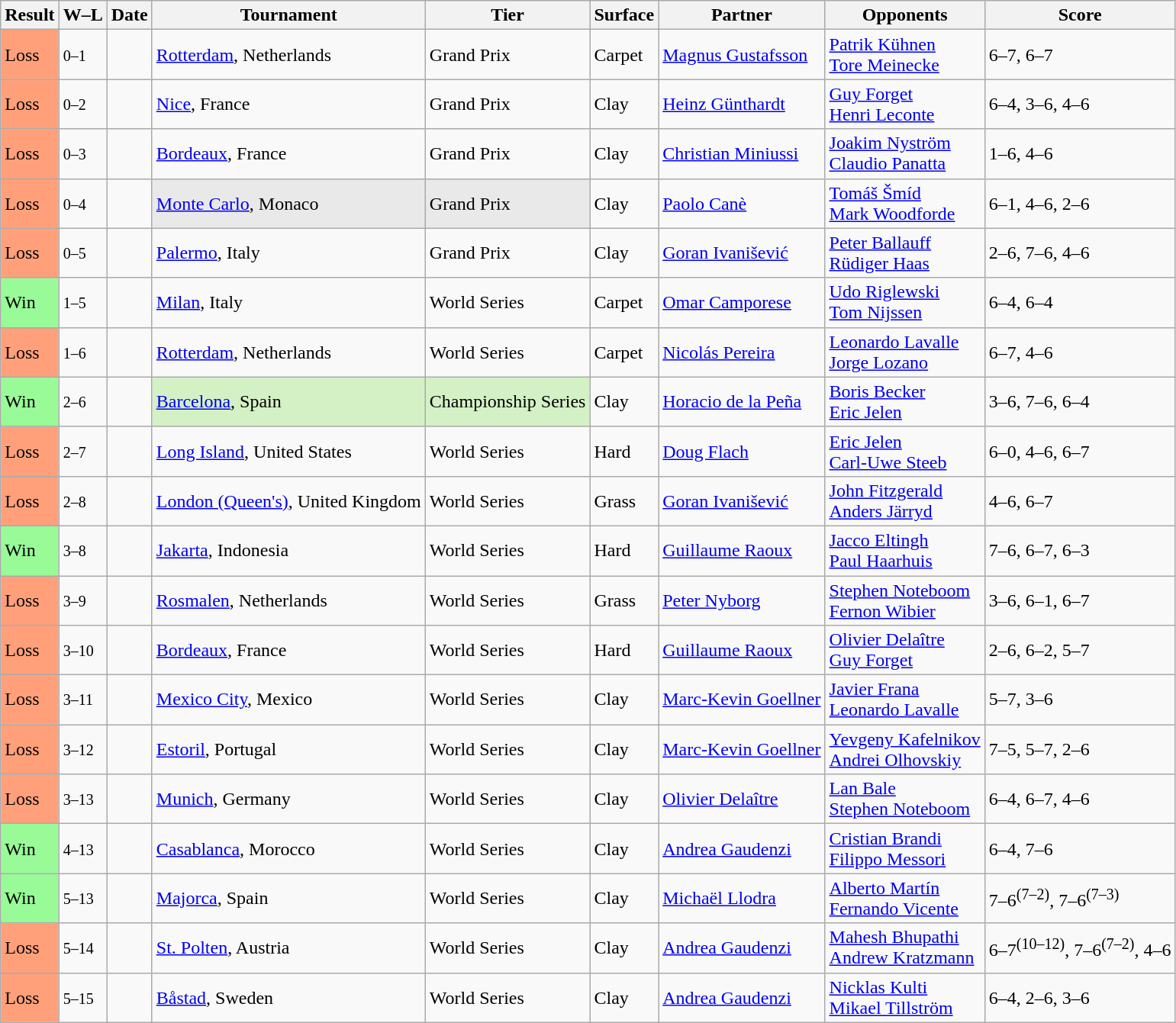<table class="sortable wikitable">
<tr>
<th>Result</th>
<th class="unsortable">W–L</th>
<th>Date</th>
<th>Tournament</th>
<th>Tier</th>
<th>Surface</th>
<th>Partner</th>
<th>Opponents</th>
<th class="unsortable">Score</th>
</tr>
<tr>
<td style="background:#ffa07a;">Loss</td>
<td><small>0–1</small></td>
<td><a href='#'></a></td>
<td><a href='#'>Rotterdam</a>, Netherlands</td>
<td>Grand Prix</td>
<td>Carpet</td>
<td> <a href='#'>Magnus Gustafsson</a></td>
<td> <a href='#'>Patrik Kühnen</a><br> <a href='#'>Tore Meinecke</a></td>
<td>6–7, 6–7</td>
</tr>
<tr>
<td style="background:#ffa07a;">Loss</td>
<td><small>0–2</small></td>
<td><a href='#'></a></td>
<td><a href='#'>Nice</a>, France</td>
<td>Grand Prix</td>
<td>Clay</td>
<td> <a href='#'>Heinz Günthardt</a></td>
<td> <a href='#'>Guy Forget</a><br> <a href='#'>Henri Leconte</a></td>
<td>6–4, 3–6, 4–6</td>
</tr>
<tr>
<td style="background:#ffa07a;">Loss</td>
<td><small>0–3</small></td>
<td><a href='#'></a></td>
<td><a href='#'>Bordeaux</a>, France</td>
<td>Grand Prix</td>
<td>Clay</td>
<td> <a href='#'>Christian Miniussi</a></td>
<td> <a href='#'>Joakim Nyström</a><br> <a href='#'>Claudio Panatta</a></td>
<td>1–6, 4–6</td>
</tr>
<tr>
<td style="background:#ffa07a;">Loss</td>
<td><small>0–4</small></td>
<td><a href='#'></a></td>
<td style="background:#e9e9e9;"><a href='#'>Monte Carlo</a>, Monaco</td>
<td style="background:#e9e9e9;">Grand Prix</td>
<td>Clay</td>
<td> <a href='#'>Paolo Canè</a></td>
<td> <a href='#'>Tomáš Šmíd</a><br> <a href='#'>Mark Woodforde</a></td>
<td>6–1, 4–6, 2–6</td>
</tr>
<tr>
<td style="background:#ffa07a;">Loss</td>
<td><small>0–5</small></td>
<td><a href='#'></a></td>
<td><a href='#'>Palermo</a>, Italy</td>
<td>Grand Prix</td>
<td>Clay</td>
<td> <a href='#'>Goran Ivanišević</a></td>
<td> <a href='#'>Peter Ballauff</a><br> <a href='#'>Rüdiger Haas</a></td>
<td>2–6, 7–6, 4–6</td>
</tr>
<tr>
<td style="background:#98fb98;">Win</td>
<td><small>1–5</small></td>
<td><a href='#'></a></td>
<td><a href='#'>Milan</a>, Italy</td>
<td>World Series</td>
<td>Carpet</td>
<td> <a href='#'>Omar Camporese</a></td>
<td> <a href='#'>Udo Riglewski</a><br> <a href='#'>Tom Nijssen</a></td>
<td>6–4, 6–4</td>
</tr>
<tr>
<td style="background:#ffa07a;">Loss</td>
<td><small>1–6</small></td>
<td><a href='#'></a></td>
<td><a href='#'>Rotterdam</a>, Netherlands</td>
<td>World Series</td>
<td>Carpet</td>
<td> <a href='#'>Nicolás Pereira</a></td>
<td> <a href='#'>Leonardo Lavalle</a><br> <a href='#'>Jorge Lozano</a></td>
<td>6–7, 4–6</td>
</tr>
<tr>
<td style="background:#98fb98;">Win</td>
<td><small>2–6</small></td>
<td><a href='#'></a></td>
<td style="background:#d4f1c5;"><a href='#'>Barcelona</a>, Spain</td>
<td style="background:#d4f1c5;">Championship Series</td>
<td>Clay</td>
<td> <a href='#'>Horacio de la Peña</a></td>
<td> <a href='#'>Boris Becker</a><br> <a href='#'>Eric Jelen</a></td>
<td>3–6, 7–6, 6–4</td>
</tr>
<tr>
<td style="background:#ffa07a;">Loss</td>
<td><small>2–7</small></td>
<td><a href='#'></a></td>
<td><a href='#'>Long Island</a>, United States</td>
<td>World Series</td>
<td>Hard</td>
<td> <a href='#'>Doug Flach</a></td>
<td> <a href='#'>Eric Jelen</a><br> <a href='#'>Carl-Uwe Steeb</a></td>
<td>6–0, 4–6, 6–7</td>
</tr>
<tr>
<td style="background:#ffa07a;">Loss</td>
<td><small>2–8</small></td>
<td><a href='#'></a></td>
<td><a href='#'>London (Queen's)</a>, United Kingdom</td>
<td>World Series</td>
<td>Grass</td>
<td> <a href='#'>Goran Ivanišević</a></td>
<td> <a href='#'>John Fitzgerald</a><br> <a href='#'>Anders Järryd</a></td>
<td>4–6, 6–7</td>
</tr>
<tr>
<td style="background:#98fb98;">Win</td>
<td><small>3–8</small></td>
<td><a href='#'></a></td>
<td><a href='#'>Jakarta</a>, Indonesia</td>
<td>World Series</td>
<td>Hard</td>
<td> <a href='#'>Guillaume Raoux</a></td>
<td> <a href='#'>Jacco Eltingh</a><br> <a href='#'>Paul Haarhuis</a></td>
<td>7–6, 6–7, 6–3</td>
</tr>
<tr>
<td style="background:#ffa07a;">Loss</td>
<td><small>3–9</small></td>
<td><a href='#'></a></td>
<td><a href='#'>Rosmalen</a>, Netherlands</td>
<td>World Series</td>
<td>Grass</td>
<td> <a href='#'>Peter Nyborg</a></td>
<td> <a href='#'>Stephen Noteboom</a><br> <a href='#'>Fernon Wibier</a></td>
<td>3–6, 6–1, 6–7</td>
</tr>
<tr>
<td style="background:#ffa07a;">Loss</td>
<td><small>3–10</small></td>
<td><a href='#'></a></td>
<td><a href='#'>Bordeaux</a>, France</td>
<td>World Series</td>
<td>Hard</td>
<td> <a href='#'>Guillaume Raoux</a></td>
<td> <a href='#'>Olivier Delaître</a><br> <a href='#'>Guy Forget</a></td>
<td>2–6, 6–2, 5–7</td>
</tr>
<tr>
<td style="background:#ffa07a;">Loss</td>
<td><small>3–11</small></td>
<td><a href='#'></a></td>
<td><a href='#'>Mexico City</a>, Mexico</td>
<td>World Series</td>
<td>Clay</td>
<td> <a href='#'>Marc-Kevin Goellner</a></td>
<td> <a href='#'>Javier Frana</a><br> <a href='#'>Leonardo Lavalle</a></td>
<td>5–7, 3–6</td>
</tr>
<tr>
<td style="background:#ffa07a;">Loss</td>
<td><small>3–12</small></td>
<td><a href='#'></a></td>
<td><a href='#'>Estoril</a>, Portugal</td>
<td>World Series</td>
<td>Clay</td>
<td> <a href='#'>Marc-Kevin Goellner</a></td>
<td> <a href='#'>Yevgeny Kafelnikov</a><br> <a href='#'>Andrei Olhovskiy</a></td>
<td>7–5, 5–7, 2–6</td>
</tr>
<tr>
<td style="background:#ffa07a;">Loss</td>
<td><small>3–13</small></td>
<td><a href='#'></a></td>
<td><a href='#'>Munich</a>, Germany</td>
<td>World Series</td>
<td>Clay</td>
<td> <a href='#'>Olivier Delaître</a></td>
<td> <a href='#'>Lan Bale</a><br> <a href='#'>Stephen Noteboom</a></td>
<td>6–4, 6–7, 4–6</td>
</tr>
<tr>
<td style="background:#98fb98;">Win</td>
<td><small>4–13</small></td>
<td><a href='#'></a></td>
<td><a href='#'>Casablanca</a>, Morocco</td>
<td>World Series</td>
<td>Clay</td>
<td> <a href='#'>Andrea Gaudenzi</a></td>
<td> <a href='#'>Cristian Brandi</a><br> <a href='#'>Filippo Messori</a></td>
<td>6–4, 7–6</td>
</tr>
<tr>
<td style="background:#98fb98;">Win</td>
<td><small>5–13</small></td>
<td><a href='#'></a></td>
<td><a href='#'>Majorca</a>, Spain</td>
<td>World Series</td>
<td>Clay</td>
<td> <a href='#'>Michaël Llodra</a></td>
<td> <a href='#'>Alberto Martín</a><br> <a href='#'>Fernando Vicente</a></td>
<td>7–6<sup>(7–2)</sup>, 7–6<sup>(7–3)</sup></td>
</tr>
<tr>
<td style="background:#ffa07a;">Loss</td>
<td><small>5–14</small></td>
<td><a href='#'></a></td>
<td><a href='#'>St. Polten</a>, Austria</td>
<td>World Series</td>
<td>Clay</td>
<td> <a href='#'>Andrea Gaudenzi</a></td>
<td> <a href='#'>Mahesh Bhupathi</a><br> <a href='#'>Andrew Kratzmann</a></td>
<td>6–7<sup>(10–12)</sup>, 7–6<sup>(7–2)</sup>, 4–6</td>
</tr>
<tr>
<td style="background:#ffa07a;">Loss</td>
<td><small>5–15</small></td>
<td><a href='#'></a></td>
<td><a href='#'>Båstad</a>, Sweden</td>
<td>World Series</td>
<td>Clay</td>
<td> <a href='#'>Andrea Gaudenzi</a></td>
<td> <a href='#'>Nicklas Kulti</a><br> <a href='#'>Mikael Tillström</a></td>
<td>6–4, 2–6, 3–6</td>
</tr>
</table>
